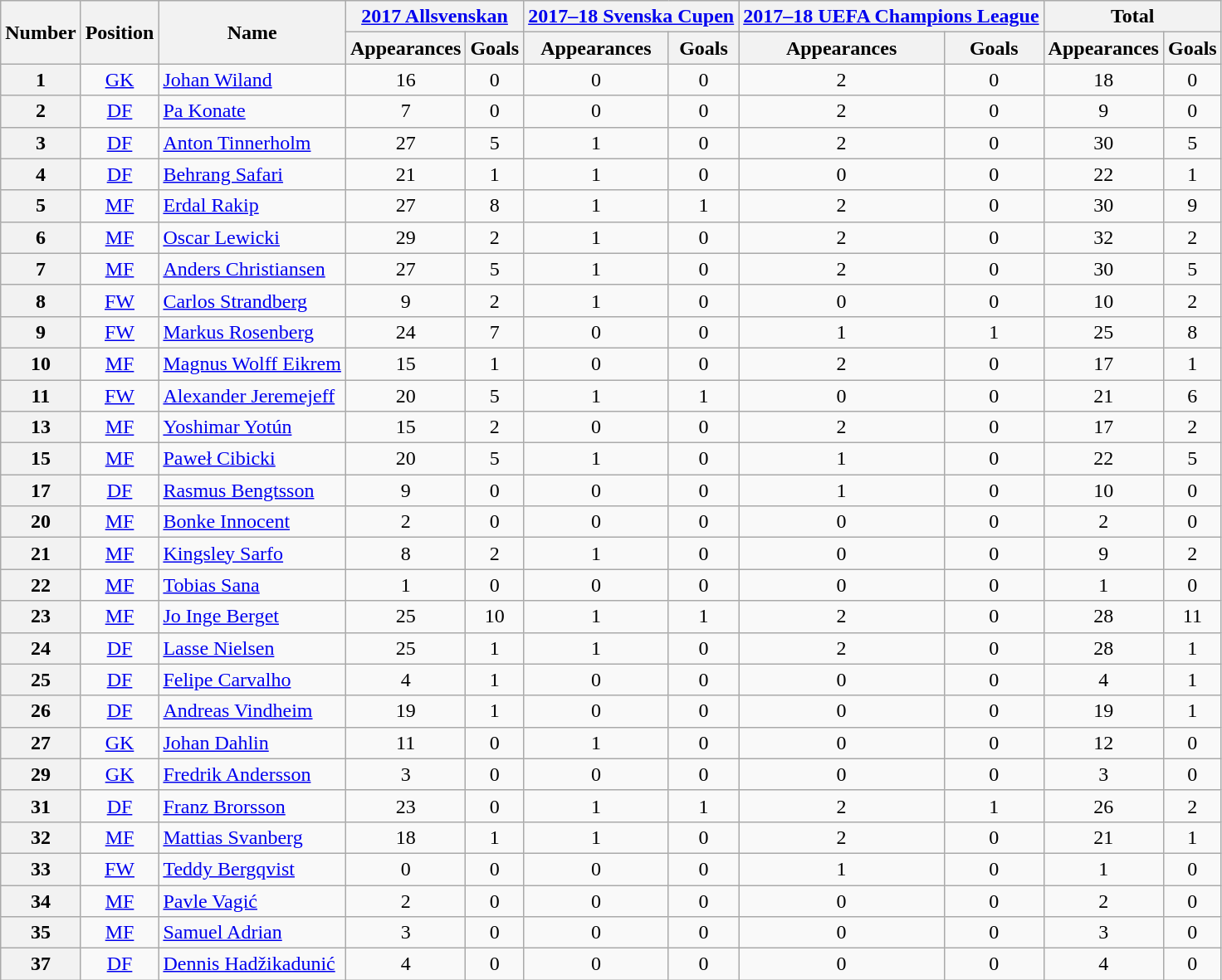<table class="wikitable sortable plainrowheaders" style="text-align:center">
<tr>
<th rowspan="2" scope="col">Number</th>
<th rowspan="2" scope="col">Position</th>
<th rowspan="2" scope="col">Name</th>
<th colspan="2"><a href='#'>2017 Allsvenskan</a></th>
<th colspan="2"><a href='#'>2017–18 Svenska Cupen</a></th>
<th colspan="2"><a href='#'>2017–18 UEFA Champions League</a></th>
<th colspan="2">Total</th>
</tr>
<tr>
<th>Appearances</th>
<th>Goals</th>
<th>Appearances</th>
<th>Goals</th>
<th>Appearances</th>
<th>Goals</th>
<th>Appearances</th>
<th>Goals</th>
</tr>
<tr>
<th style="text-align:center" scope="row">1</th>
<td><a href='#'>GK</a></td>
<td style="text-align:left;"><a href='#'>Johan Wiland</a><br></td>
<td>16</td>
<td>0<br></td>
<td>0</td>
<td>0<br></td>
<td>2</td>
<td>0<br></td>
<td>18</td>
<td>0</td>
</tr>
<tr>
<th style="text-align:center" scope="row">2</th>
<td><a href='#'>DF</a></td>
<td style="text-align:left;"><a href='#'>Pa Konate</a><br></td>
<td>7</td>
<td>0<br></td>
<td>0</td>
<td>0<br></td>
<td>2</td>
<td>0<br></td>
<td>9</td>
<td>0</td>
</tr>
<tr>
<th style="text-align:center" scope="row">3</th>
<td><a href='#'>DF</a></td>
<td style="text-align:left;"><a href='#'>Anton Tinnerholm</a><br></td>
<td>27</td>
<td>5<br></td>
<td>1</td>
<td>0<br></td>
<td>2</td>
<td>0<br></td>
<td>30</td>
<td>5</td>
</tr>
<tr>
<th style="text-align:center" scope="row">4</th>
<td><a href='#'>DF</a></td>
<td style="text-align:left;"><a href='#'>Behrang Safari</a><br></td>
<td>21</td>
<td>1<br></td>
<td>1</td>
<td>0<br></td>
<td>0</td>
<td>0<br></td>
<td>22</td>
<td>1</td>
</tr>
<tr>
<th style="text-align:center" scope="row">5</th>
<td><a href='#'>MF</a></td>
<td style="text-align:left;"><a href='#'>Erdal Rakip</a><br></td>
<td>27</td>
<td>8<br></td>
<td>1</td>
<td>1<br></td>
<td>2</td>
<td>0<br></td>
<td>30</td>
<td>9</td>
</tr>
<tr>
<th style="text-align:center" scope="row">6</th>
<td><a href='#'>MF</a></td>
<td style="text-align:left;"><a href='#'>Oscar Lewicki</a><br></td>
<td>29</td>
<td>2<br></td>
<td>1</td>
<td>0<br></td>
<td>2</td>
<td>0<br></td>
<td>32</td>
<td>2</td>
</tr>
<tr>
<th style="text-align:center" scope="row">7</th>
<td><a href='#'>MF</a></td>
<td style="text-align:left;"><a href='#'>Anders Christiansen</a><br></td>
<td>27</td>
<td>5<br></td>
<td>1</td>
<td>0<br></td>
<td>2</td>
<td>0<br></td>
<td>30</td>
<td>5</td>
</tr>
<tr>
<th style="text-align:center" scope="row">8</th>
<td><a href='#'>FW</a></td>
<td style="text-align:left;"><a href='#'>Carlos Strandberg</a><br></td>
<td>9</td>
<td>2<br></td>
<td>1</td>
<td>0<br></td>
<td>0</td>
<td>0<br></td>
<td>10</td>
<td>2</td>
</tr>
<tr>
<th style="text-align:center" scope="row">9</th>
<td><a href='#'>FW</a></td>
<td style="text-align:left;"><a href='#'>Markus Rosenberg</a><br></td>
<td>24</td>
<td>7<br></td>
<td>0</td>
<td>0<br></td>
<td>1</td>
<td>1<br></td>
<td>25</td>
<td>8</td>
</tr>
<tr>
<th style="text-align:center" scope="row">10</th>
<td><a href='#'>MF</a></td>
<td style="text-align:left;"><a href='#'>Magnus Wolff Eikrem</a><br></td>
<td>15</td>
<td>1<br></td>
<td>0</td>
<td>0<br></td>
<td>2</td>
<td>0<br></td>
<td>17</td>
<td>1</td>
</tr>
<tr>
<th style="text-align:center" scope="row">11</th>
<td><a href='#'>FW</a></td>
<td style="text-align:left;"><a href='#'>Alexander Jeremejeff</a><br></td>
<td>20</td>
<td>5<br></td>
<td>1</td>
<td>1<br></td>
<td>0</td>
<td>0<br></td>
<td>21</td>
<td>6</td>
</tr>
<tr>
<th style="text-align:center" scope="row">13</th>
<td><a href='#'>MF</a></td>
<td style="text-align:left;"><a href='#'>Yoshimar Yotún</a><br></td>
<td>15</td>
<td>2<br></td>
<td>0</td>
<td>0<br></td>
<td>2</td>
<td>0<br></td>
<td>17</td>
<td>2</td>
</tr>
<tr>
<th style="text-align:center" scope="row">15</th>
<td><a href='#'>MF</a></td>
<td style="text-align:left;"><a href='#'>Paweł Cibicki</a><br></td>
<td>20</td>
<td>5<br></td>
<td>1</td>
<td>0<br></td>
<td>1</td>
<td>0<br></td>
<td>22</td>
<td>5</td>
</tr>
<tr>
<th style="text-align:center" scope="row">17</th>
<td><a href='#'>DF</a></td>
<td style="text-align:left;"><a href='#'>Rasmus Bengtsson</a><br></td>
<td>9</td>
<td>0<br></td>
<td>0</td>
<td>0<br></td>
<td>1</td>
<td>0<br></td>
<td>10</td>
<td>0</td>
</tr>
<tr>
<th style="text-align:center" scope="row">20</th>
<td><a href='#'>MF</a></td>
<td style="text-align:left;"><a href='#'>Bonke Innocent</a><br></td>
<td>2</td>
<td>0<br></td>
<td>0</td>
<td>0<br></td>
<td>0</td>
<td>0<br></td>
<td>2</td>
<td>0</td>
</tr>
<tr>
<th style="text-align:center" scope="row">21</th>
<td><a href='#'>MF</a></td>
<td style="text-align:left;"><a href='#'>Kingsley Sarfo</a><br></td>
<td>8</td>
<td>2<br></td>
<td>1</td>
<td>0<br></td>
<td>0</td>
<td>0<br></td>
<td>9</td>
<td>2</td>
</tr>
<tr>
<th style="text-align:center" scope="row">22</th>
<td><a href='#'>MF</a></td>
<td style="text-align:left;"><a href='#'>Tobias Sana</a><br></td>
<td>1</td>
<td>0<br></td>
<td>0</td>
<td>0<br></td>
<td>0</td>
<td>0<br></td>
<td>1</td>
<td>0</td>
</tr>
<tr>
<th style="text-align:center" scope="row">23</th>
<td><a href='#'>MF</a></td>
<td style="text-align:left;"><a href='#'>Jo Inge Berget</a><br></td>
<td>25</td>
<td>10<br></td>
<td>1</td>
<td>1<br></td>
<td>2</td>
<td>0<br></td>
<td>28</td>
<td>11</td>
</tr>
<tr>
<th style="text-align:center" scope="row">24</th>
<td><a href='#'>DF</a></td>
<td style="text-align:left;"><a href='#'>Lasse Nielsen</a><br></td>
<td>25</td>
<td>1<br></td>
<td>1</td>
<td>0<br></td>
<td>2</td>
<td>0<br></td>
<td>28</td>
<td>1</td>
</tr>
<tr>
<th style="text-align:center" scope="row">25</th>
<td><a href='#'>DF</a></td>
<td style="text-align:left;"><a href='#'>Felipe Carvalho</a><br></td>
<td>4</td>
<td>1<br></td>
<td>0</td>
<td>0<br></td>
<td>0</td>
<td>0<br></td>
<td>4</td>
<td>1</td>
</tr>
<tr>
<th style="text-align:center" scope="row">26</th>
<td><a href='#'>DF</a></td>
<td style="text-align:left;"><a href='#'>Andreas Vindheim</a><br></td>
<td>19</td>
<td>1<br></td>
<td>0</td>
<td>0<br></td>
<td>0</td>
<td>0<br></td>
<td>19</td>
<td>1</td>
</tr>
<tr>
<th style="text-align:center" scope="row">27</th>
<td><a href='#'>GK</a></td>
<td style="text-align:left;"><a href='#'>Johan Dahlin</a><br></td>
<td>11</td>
<td>0<br></td>
<td>1</td>
<td>0<br></td>
<td>0</td>
<td>0<br></td>
<td>12</td>
<td>0</td>
</tr>
<tr>
<th style="text-align:center" scope="row">29</th>
<td><a href='#'>GK</a></td>
<td style="text-align:left;"><a href='#'>Fredrik Andersson</a><br></td>
<td>3</td>
<td>0<br></td>
<td>0</td>
<td>0<br></td>
<td>0</td>
<td>0<br></td>
<td>3</td>
<td>0</td>
</tr>
<tr>
<th style="text-align:center" scope="row">31</th>
<td><a href='#'>DF</a></td>
<td style="text-align:left;"><a href='#'>Franz Brorsson</a><br></td>
<td>23</td>
<td>0<br></td>
<td>1</td>
<td>1<br></td>
<td>2</td>
<td>1<br></td>
<td>26</td>
<td>2</td>
</tr>
<tr>
<th style="text-align:center" scope="row">32</th>
<td><a href='#'>MF</a></td>
<td style="text-align:left;"><a href='#'>Mattias Svanberg</a><br></td>
<td>18</td>
<td>1<br></td>
<td>1</td>
<td>0<br></td>
<td>2</td>
<td>0<br></td>
<td>21</td>
<td>1</td>
</tr>
<tr>
<th style="text-align:center" scope="row">33</th>
<td><a href='#'>FW</a></td>
<td style="text-align:left;"><a href='#'>Teddy Bergqvist</a><br></td>
<td>0</td>
<td>0<br></td>
<td>0</td>
<td>0<br></td>
<td>1</td>
<td>0<br></td>
<td>1</td>
<td>0</td>
</tr>
<tr>
<th style="text-align:center" scope="row">34</th>
<td><a href='#'>MF</a></td>
<td style="text-align:left;"><a href='#'>Pavle Vagić</a><br></td>
<td>2</td>
<td>0<br></td>
<td>0</td>
<td>0<br></td>
<td>0</td>
<td>0<br></td>
<td>2</td>
<td>0</td>
</tr>
<tr>
<th style="text-align:center" scope="row">35</th>
<td><a href='#'>MF</a></td>
<td style="text-align:left;"><a href='#'>Samuel Adrian</a><br></td>
<td>3</td>
<td>0<br></td>
<td>0</td>
<td>0<br></td>
<td>0</td>
<td>0<br></td>
<td>3</td>
<td>0</td>
</tr>
<tr>
<th style="text-align:center" scope="row">37</th>
<td><a href='#'>DF</a></td>
<td style="text-align:left;"><a href='#'>Dennis Hadžikadunić</a><br></td>
<td>4</td>
<td>0<br></td>
<td>0</td>
<td>0<br></td>
<td>0</td>
<td>0<br></td>
<td>4</td>
<td>0</td>
</tr>
</table>
